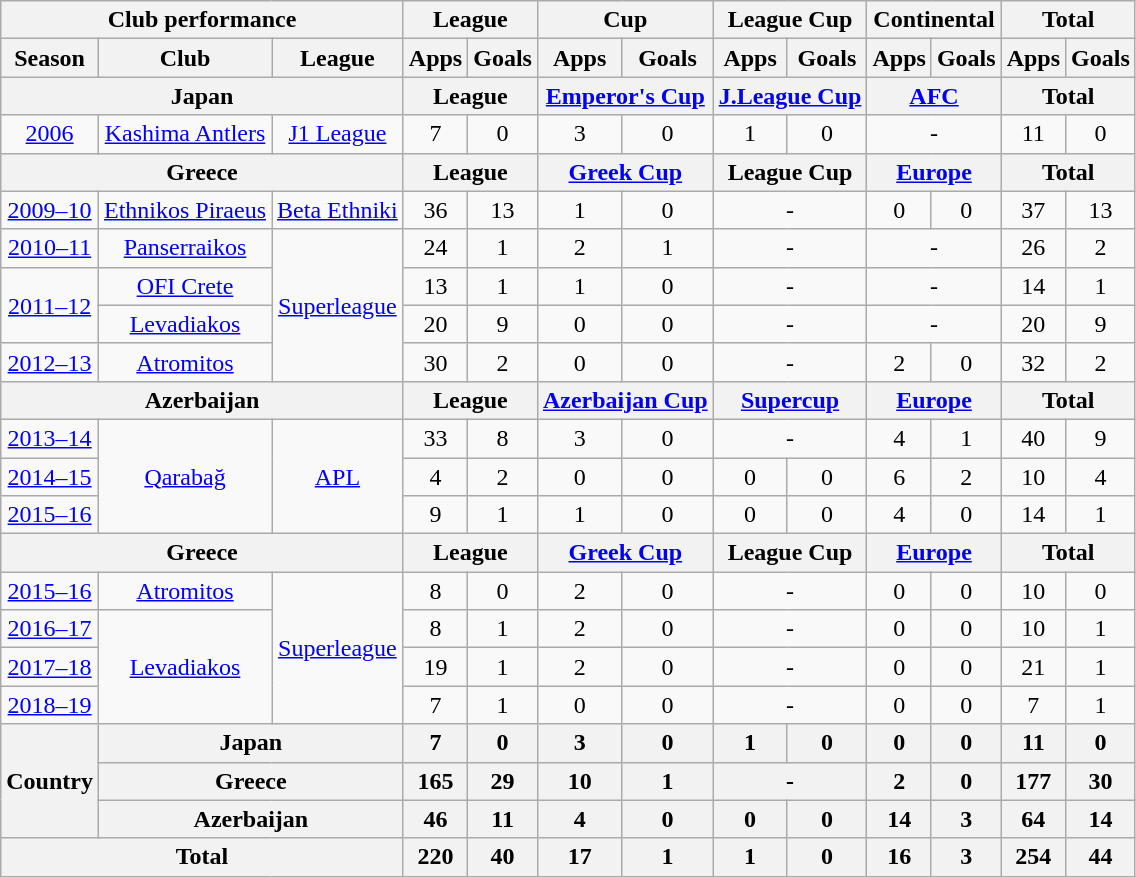<table class="wikitable" style="text-align:center;">
<tr>
<th colspan=3>Club performance</th>
<th colspan=2>League</th>
<th colspan=2>Cup</th>
<th colspan=2>League Cup</th>
<th colspan=2>Continental</th>
<th colspan=2>Total</th>
</tr>
<tr>
<th>Season</th>
<th>Club</th>
<th>League</th>
<th>Apps</th>
<th>Goals</th>
<th>Apps</th>
<th>Goals</th>
<th>Apps</th>
<th>Goals</th>
<th>Apps</th>
<th>Goals</th>
<th>Apps</th>
<th>Goals</th>
</tr>
<tr>
<th colspan=3>Japan</th>
<th colspan=2>League</th>
<th colspan=2><a href='#'>Emperor's Cup</a></th>
<th colspan=2><a href='#'>J.League Cup</a></th>
<th colspan=2><a href='#'>AFC</a></th>
<th colspan=2>Total</th>
</tr>
<tr>
<td><a href='#'>2006</a></td>
<td><a href='#'>Kashima Antlers</a></td>
<td><a href='#'>J1 League</a></td>
<td>7</td>
<td>0</td>
<td>3</td>
<td>0</td>
<td>1</td>
<td>0</td>
<td colspan="2">-</td>
<td>11</td>
<td>0</td>
</tr>
<tr>
<th colspan=3>Greece</th>
<th colspan=2>League</th>
<th colspan=2><a href='#'>Greek Cup</a></th>
<th colspan=2>League Cup</th>
<th colspan=2><a href='#'>Europe</a></th>
<th colspan=2>Total</th>
</tr>
<tr>
<td><a href='#'>2009–10</a></td>
<td rowspan="1"><a href='#'>Ethnikos Piraeus</a></td>
<td rowspan="1"><a href='#'>Beta Ethniki</a></td>
<td>36</td>
<td>13</td>
<td>1</td>
<td>0</td>
<td colspan="2">-</td>
<td>0</td>
<td>0</td>
<td>37</td>
<td>13</td>
</tr>
<tr>
<td><a href='#'>2010–11</a></td>
<td><a href='#'>Panserraikos</a></td>
<td rowspan="4"><a href='#'>Superleague</a></td>
<td>24</td>
<td>1</td>
<td>2</td>
<td>1</td>
<td colspan="2">-</td>
<td colspan="2">-</td>
<td>26</td>
<td>2</td>
</tr>
<tr>
<td rowspan="2"><a href='#'>2011–12</a></td>
<td><a href='#'>OFI Crete</a></td>
<td>13</td>
<td>1</td>
<td>1</td>
<td>0</td>
<td colspan="2">-</td>
<td colspan="2">-</td>
<td>14</td>
<td>1</td>
</tr>
<tr>
<td><a href='#'>Levadiakos</a></td>
<td>20</td>
<td>9</td>
<td>0</td>
<td>0</td>
<td colspan="2">-</td>
<td colspan="2">-</td>
<td>20</td>
<td>9</td>
</tr>
<tr>
<td><a href='#'>2012–13</a></td>
<td><a href='#'>Atromitos</a></td>
<td>30</td>
<td>2</td>
<td>0</td>
<td>0</td>
<td colspan="2">-</td>
<td>2</td>
<td>0</td>
<td>32</td>
<td>2</td>
</tr>
<tr>
<th colspan=3>Azerbaijan</th>
<th colspan=2>League</th>
<th colspan=2><a href='#'>Azerbaijan Cup</a></th>
<th colspan=2><a href='#'>Supercup</a></th>
<th colspan=2><a href='#'>Europe</a></th>
<th colspan=2>Total</th>
</tr>
<tr>
<td><a href='#'>2013–14</a></td>
<td rowspan="3"><a href='#'>Qarabağ</a></td>
<td rowspan="3"><a href='#'>APL</a></td>
<td>33</td>
<td>8</td>
<td>3</td>
<td>0</td>
<td colspan="2">-</td>
<td>4</td>
<td>1</td>
<td>40</td>
<td>9</td>
</tr>
<tr>
<td><a href='#'>2014–15</a></td>
<td>4</td>
<td>2</td>
<td>0</td>
<td>0</td>
<td>0</td>
<td>0</td>
<td>6</td>
<td>2</td>
<td>10</td>
<td>4</td>
</tr>
<tr>
<td><a href='#'>2015–16</a></td>
<td>9</td>
<td>1</td>
<td>1</td>
<td>0</td>
<td>0</td>
<td>0</td>
<td>4</td>
<td>0</td>
<td>14</td>
<td>1</td>
</tr>
<tr>
<th colspan=3>Greece</th>
<th colspan=2>League</th>
<th colspan=2><a href='#'>Greek Cup</a></th>
<th colspan=2>League Cup</th>
<th colspan=2><a href='#'>Europe</a></th>
<th colspan=2>Total</th>
</tr>
<tr>
<td><a href='#'>2015–16</a></td>
<td rowspan="1"><a href='#'>Atromitos</a></td>
<td rowspan="4"><a href='#'>Superleague</a></td>
<td>8</td>
<td>0</td>
<td>2</td>
<td>0</td>
<td colspan="2">-</td>
<td>0</td>
<td>0</td>
<td>10</td>
<td>0</td>
</tr>
<tr>
<td><a href='#'>2016–17</a></td>
<td rowspan="3"><a href='#'>Levadiakos</a></td>
<td>8</td>
<td>1</td>
<td>2</td>
<td>0</td>
<td colspan="2">-</td>
<td>0</td>
<td>0</td>
<td>10</td>
<td>1</td>
</tr>
<tr>
<td><a href='#'>2017–18</a></td>
<td>19</td>
<td>1</td>
<td>2</td>
<td>0</td>
<td colspan="2">-</td>
<td>0</td>
<td>0</td>
<td>21</td>
<td>1</td>
</tr>
<tr>
<td><a href='#'>2018–19</a></td>
<td>7</td>
<td>1</td>
<td>0</td>
<td>0</td>
<td colspan="2">-</td>
<td>0</td>
<td>0</td>
<td>7</td>
<td>1</td>
</tr>
<tr>
<th rowspan=3>Country</th>
<th colspan=2>Japan</th>
<th>7</th>
<th>0</th>
<th>3</th>
<th>0</th>
<th>1</th>
<th>0</th>
<th>0</th>
<th>0</th>
<th>11</th>
<th>0</th>
</tr>
<tr>
<th colspan=2>Greece</th>
<th>165</th>
<th>29</th>
<th>10</th>
<th>1</th>
<th colspan="2">-</th>
<th>2</th>
<th>0</th>
<th>177</th>
<th>30</th>
</tr>
<tr>
<th colspan=2>Azerbaijan</th>
<th>46</th>
<th>11</th>
<th>4</th>
<th>0</th>
<th>0</th>
<th>0</th>
<th>14</th>
<th>3</th>
<th>64</th>
<th>14</th>
</tr>
<tr>
<th colspan=3>Total</th>
<th>220</th>
<th>40</th>
<th>17</th>
<th>1</th>
<th>1</th>
<th>0</th>
<th>16</th>
<th>3</th>
<th>254</th>
<th>44</th>
</tr>
</table>
